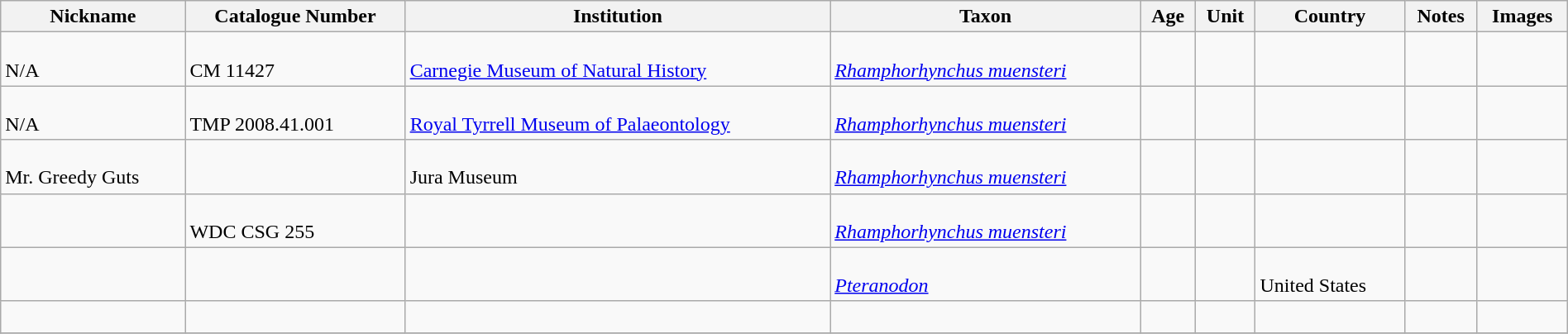<table class="wikitable sortable" align="center" width="100%">
<tr>
<th>Nickname</th>
<th>Catalogue Number</th>
<th>Institution</th>
<th>Taxon</th>
<th>Age</th>
<th>Unit</th>
<th>Country</th>
<th>Notes</th>
<th>Images</th>
</tr>
<tr>
<td><br>N/A</td>
<td><br>CM 11427</td>
<td><br><a href='#'>Carnegie Museum of Natural History</a></td>
<td><br><em><a href='#'>Rhamphorhynchus muensteri</a></em></td>
<td></td>
<td></td>
<td></td>
<td></td>
<td><br></td>
</tr>
<tr>
<td><br>N/A</td>
<td><br>TMP 2008.41.001</td>
<td><br><a href='#'>Royal Tyrrell Museum of Palaeontology</a></td>
<td><br><em><a href='#'>Rhamphorhynchus muensteri</a></em></td>
<td></td>
<td></td>
<td></td>
<td></td>
<td><br></td>
</tr>
<tr>
<td><br>Mr. Greedy Guts</td>
<td></td>
<td><br>Jura Museum</td>
<td><br><em><a href='#'>Rhamphorhynchus muensteri</a></em></td>
<td></td>
<td></td>
<td></td>
<td></td>
<td><br></td>
</tr>
<tr>
<td></td>
<td><br>WDC CSG 255</td>
<td></td>
<td><br><em><a href='#'>Rhamphorhynchus muensteri</a></em></td>
<td></td>
<td></td>
<td></td>
<td></td>
<td><br></td>
</tr>
<tr>
<td></td>
<td></td>
<td></td>
<td><br><em><a href='#'>Pteranodon</a></em></td>
<td></td>
<td></td>
<td><br>United States</td>
<td></td>
<td><br></td>
</tr>
<tr>
<td></td>
<td></td>
<td></td>
<td></td>
<td></td>
<td></td>
<td></td>
<td></td>
<td><br></td>
</tr>
<tr>
</tr>
</table>
